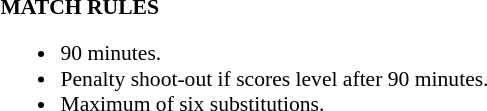<table width=100% style="font-size: 90%">
<tr>
<td width=50% valign=top><br><strong>MATCH RULES</strong><ul><li>90 minutes.</li><li>Penalty shoot-out if scores level after 90 minutes.</li><li>Maximum of six substitutions.</li></ul></td>
</tr>
</table>
